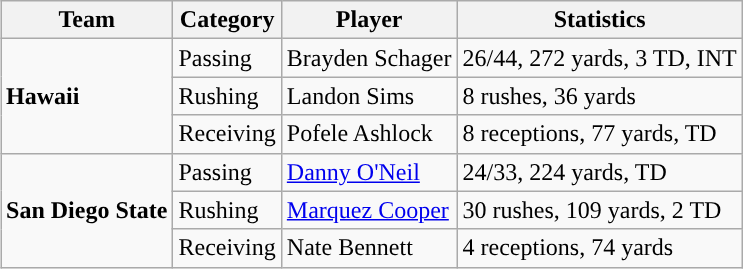<table class="wikitable" style="float: right;">
<tr>
<th>Team</th>
<th>Category</th>
<th>Player</th>
<th>Statistics</th>
</tr>
<tr>
<td rowspan=3><strong>Hawaii</strong></td>
<td>Passing</td>
<td>Brayden Schager</td>
<td>26/44, 272 yards, 3 TD, INT</td>
</tr>
<tr>
<td>Rushing</td>
<td>Landon Sims</td>
<td>8 rushes, 36 yards</td>
</tr>
<tr>
<td>Receiving</td>
<td>Pofele Ashlock</td>
<td>8 receptions, 77 yards, TD</td>
</tr>
<tr>
<td rowspan=3><strong>San Diego State</strong></td>
<td>Passing</td>
<td><a href='#'>Danny O'Neil</a></td>
<td>24/33, 224 yards, TD</td>
</tr>
<tr>
<td>Rushing</td>
<td><a href='#'>Marquez Cooper</a></td>
<td>30 rushes, 109 yards, 2 TD</td>
</tr>
<tr>
<td>Receiving</td>
<td>Nate Bennett</td>
<td>4 receptions, 74 yards</td>
</tr>
</table>
